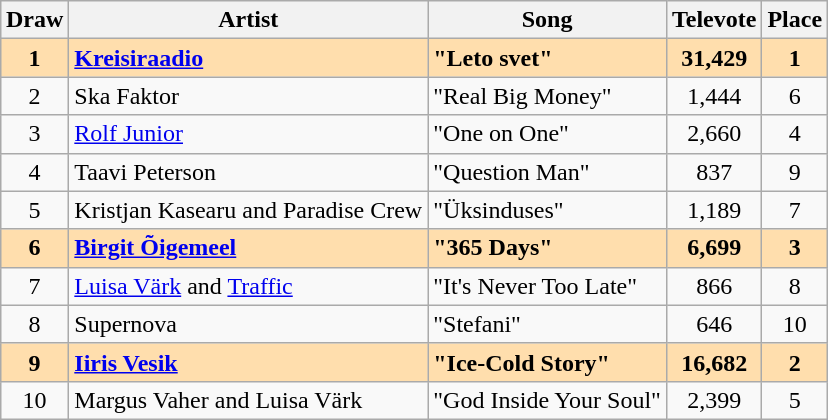<table class="sortable wikitable" style="margin: 1em auto 1em auto; text-align:center;">
<tr>
<th>Draw</th>
<th>Artist</th>
<th>Song</th>
<th>Televote</th>
<th>Place</th>
</tr>
<tr style="font-weight:bold; background:navajowhite;">
<td>1</td>
<td align="left"><a href='#'>Kreisiraadio</a></td>
<td align="left">"Leto svet"</td>
<td>31,429</td>
<td>1</td>
</tr>
<tr>
<td>2</td>
<td align="left">Ska Faktor</td>
<td align="left">"Real Big Money"</td>
<td>1,444</td>
<td>6</td>
</tr>
<tr>
<td>3</td>
<td align="left"><a href='#'>Rolf Junior</a></td>
<td align="left">"One on One"</td>
<td>2,660</td>
<td>4</td>
</tr>
<tr>
<td>4</td>
<td align="left">Taavi Peterson</td>
<td align="left">"Question Man"</td>
<td>837</td>
<td>9</td>
</tr>
<tr>
<td>5</td>
<td align="left">Kristjan Kasearu and Paradise Crew</td>
<td align="left">"Üksinduses"</td>
<td>1,189</td>
<td>7</td>
</tr>
<tr style="font-weight:bold; background:navajowhite;">
<td>6</td>
<td align="left"><a href='#'>Birgit Õigemeel</a></td>
<td align="left">"365 Days"</td>
<td>6,699</td>
<td>3</td>
</tr>
<tr>
<td>7</td>
<td align="left"><a href='#'>Luisa Värk</a> and <a href='#'>Traffic</a></td>
<td align="left">"It's Never Too Late"</td>
<td>866</td>
<td>8</td>
</tr>
<tr>
<td>8</td>
<td align="left">Supernova</td>
<td align="left">"Stefani"</td>
<td>646</td>
<td>10</td>
</tr>
<tr style="font-weight:bold; background:navajowhite;">
<td>9</td>
<td align="left"><a href='#'>Iiris Vesik</a></td>
<td align="left">"Ice-Cold Story"</td>
<td>16,682</td>
<td>2</td>
</tr>
<tr>
<td>10</td>
<td align="left">Margus Vaher and Luisa Värk</td>
<td align="left">"God Inside Your Soul"</td>
<td>2,399</td>
<td>5</td>
</tr>
</table>
